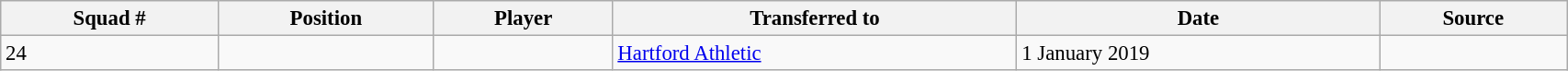<table class="wikitable sortable" style="width:90%; text-align:center; font-size:95%; text-align:left;">
<tr>
<th>Squad #</th>
<th>Position</th>
<th>Player</th>
<th>Transferred to</th>
<th>Date</th>
<th>Source</th>
</tr>
<tr>
<td>24</td>
<td></td>
<td></td>
<td> <a href='#'>Hartford Athletic</a></td>
<td>1 January 2019</td>
<td></td>
</tr>
</table>
